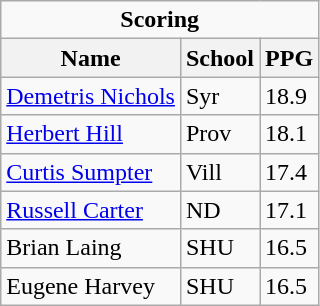<table class="wikitable">
<tr>
<td colspan=3 style="text-align:center;"><strong>Scoring</strong></td>
</tr>
<tr>
<th>Name</th>
<th>School</th>
<th>PPG</th>
</tr>
<tr>
<td><a href='#'>Demetris Nichols</a></td>
<td>Syr</td>
<td>18.9</td>
</tr>
<tr>
<td><a href='#'>Herbert Hill</a></td>
<td>Prov</td>
<td>18.1</td>
</tr>
<tr>
<td><a href='#'>Curtis Sumpter</a></td>
<td>Vill</td>
<td>17.4</td>
</tr>
<tr>
<td><a href='#'>Russell Carter</a></td>
<td>ND</td>
<td>17.1</td>
</tr>
<tr>
<td>Brian Laing</td>
<td>SHU</td>
<td>16.5</td>
</tr>
<tr>
<td>Eugene Harvey</td>
<td>SHU</td>
<td>16.5</td>
</tr>
</table>
